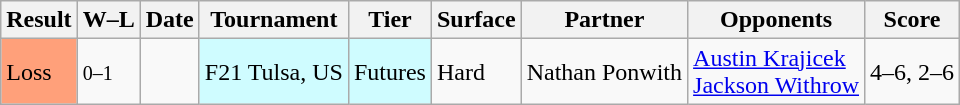<table class="wikitable">
<tr>
<th>Result</th>
<th class="unsortable">W–L</th>
<th>Date</th>
<th>Tournament</th>
<th>Tier</th>
<th>Surface</th>
<th>Partner</th>
<th>Opponents</th>
<th class="unsortable">Score</th>
</tr>
<tr>
<td style="background:#ffa07a;">Loss</td>
<td><small>0–1</small></td>
<td></td>
<td style="background:#cffcff;">F21 Tulsa, US</td>
<td style="background:#cffcff;">Futures</td>
<td>Hard</td>
<td> Nathan Ponwith</td>
<td> <a href='#'>Austin Krajicek</a><br> <a href='#'>Jackson Withrow</a></td>
<td>4–6, 2–6</td>
</tr>
</table>
